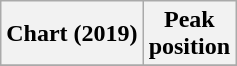<table class="wikitable plainrowheaders" style="text-align:center">
<tr>
<th scope="col">Chart (2019)</th>
<th scope="col">Peak<br>position</th>
</tr>
<tr>
</tr>
</table>
